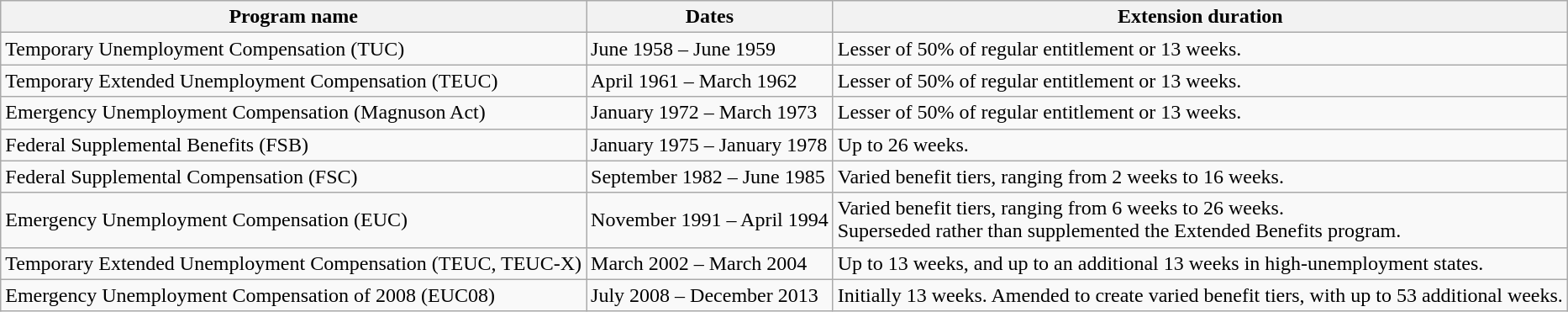<table class="wikitable">
<tr>
<th>Program name</th>
<th>Dates</th>
<th>Extension duration</th>
</tr>
<tr>
<td>Temporary Unemployment Compensation (TUC)</td>
<td>June 1958 – June 1959</td>
<td>Lesser of 50% of regular entitlement or 13 weeks.</td>
</tr>
<tr>
<td>Temporary Extended Unemployment Compensation (TEUC)</td>
<td>April 1961 – March 1962</td>
<td>Lesser of 50% of regular entitlement or 13 weeks.</td>
</tr>
<tr>
<td>Emergency Unemployment Compensation (Magnuson Act)</td>
<td>January 1972 – March 1973</td>
<td>Lesser of 50% of regular entitlement or 13 weeks.</td>
</tr>
<tr>
<td>Federal Supplemental Benefits (FSB)</td>
<td>January 1975 – January 1978</td>
<td>Up to 26 weeks.</td>
</tr>
<tr>
<td>Federal Supplemental Compensation (FSC)</td>
<td>September 1982 – June 1985</td>
<td>Varied benefit tiers, ranging from 2 weeks to 16 weeks.</td>
</tr>
<tr>
<td>Emergency Unemployment Compensation (EUC)</td>
<td>November 1991 – April 1994</td>
<td>Varied benefit tiers, ranging from 6 weeks to 26 weeks.<br>Superseded rather than supplemented the Extended Benefits program.</td>
</tr>
<tr>
<td>Temporary Extended Unemployment Compensation (TEUC, TEUC-X)</td>
<td>March 2002 – March 2004</td>
<td>Up to 13 weeks, and up to an additional 13 weeks in high-unemployment states.</td>
</tr>
<tr>
<td>Emergency Unemployment Compensation of 2008 (EUC08)</td>
<td>July 2008 – December 2013</td>
<td>Initially 13 weeks. Amended to create varied benefit tiers, with up to 53 additional weeks.</td>
</tr>
</table>
